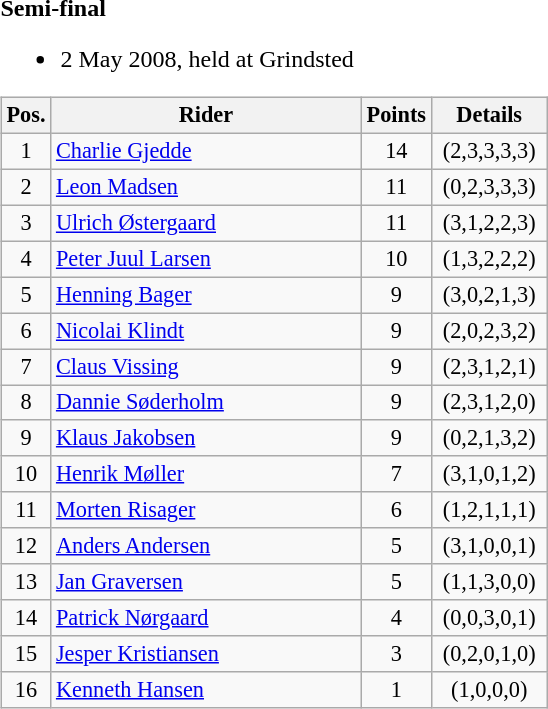<table width=100%>
<tr>
<td width=50% valign=top><br><strong>Semi-final</strong><ul><li>2 May 2008, held at Grindsted</li></ul><table class=wikitable style="font-size:93%;">
<tr>
<th width=25px>Pos.</th>
<th width=200px>Rider</th>
<th width=40px>Points</th>
<th width=70px>Details</th>
</tr>
<tr align=center>
<td>1</td>
<td align=left><a href='#'>Charlie Gjedde</a></td>
<td>14</td>
<td>(2,3,3,3,3)</td>
</tr>
<tr align=center>
<td>2</td>
<td align=left><a href='#'>Leon Madsen</a></td>
<td>11</td>
<td>(0,2,3,3,3)</td>
</tr>
<tr align=center>
<td>3</td>
<td align=left><a href='#'>Ulrich Østergaard</a></td>
<td>11</td>
<td>(3,1,2,2,3)</td>
</tr>
<tr align=center>
<td>4</td>
<td align=left><a href='#'>Peter Juul Larsen</a></td>
<td>10</td>
<td>(1,3,2,2,2)</td>
</tr>
<tr align=center>
<td>5</td>
<td align=left><a href='#'>Henning Bager</a></td>
<td>9</td>
<td>(3,0,2,1,3)</td>
</tr>
<tr align=center>
<td>6</td>
<td align=left><a href='#'>Nicolai Klindt</a></td>
<td>9</td>
<td>(2,0,2,3,2)</td>
</tr>
<tr align=center>
<td>7</td>
<td align=left><a href='#'>Claus Vissing</a></td>
<td>9</td>
<td>(2,3,1,2,1)</td>
</tr>
<tr align=center>
<td>8</td>
<td align=left><a href='#'>Dannie Søderholm</a></td>
<td>9</td>
<td>(2,3,1,2,0)</td>
</tr>
<tr align=center>
<td>9</td>
<td align=left><a href='#'>Klaus Jakobsen</a></td>
<td>9</td>
<td>(0,2,1,3,2)</td>
</tr>
<tr align=center>
<td>10</td>
<td align=left><a href='#'>Henrik Møller</a></td>
<td>7</td>
<td>(3,1,0,1,2)</td>
</tr>
<tr align=center>
<td>11</td>
<td align=left><a href='#'>Morten Risager</a></td>
<td>6</td>
<td>(1,2,1,1,1)</td>
</tr>
<tr align=center>
<td>12</td>
<td align=left><a href='#'>Anders Andersen</a></td>
<td>5</td>
<td>(3,1,0,0,1)</td>
</tr>
<tr align=center>
<td>13</td>
<td align=left><a href='#'>Jan Graversen</a></td>
<td>5</td>
<td>(1,1,3,0,0)</td>
</tr>
<tr align=center>
<td>14</td>
<td align=left><a href='#'>Patrick Nørgaard</a></td>
<td>4</td>
<td>(0,0,3,0,1)</td>
</tr>
<tr align=center>
<td>15</td>
<td align=left><a href='#'>Jesper Kristiansen</a></td>
<td>3</td>
<td>(0,2,0,1,0)</td>
</tr>
<tr align=center>
<td>16</td>
<td align=left><a href='#'>Kenneth Hansen</a></td>
<td>1</td>
<td>(1,0,0,0)</td>
</tr>
</table>
</td>
</tr>
<tr>
<td valign=top></td>
</tr>
</table>
